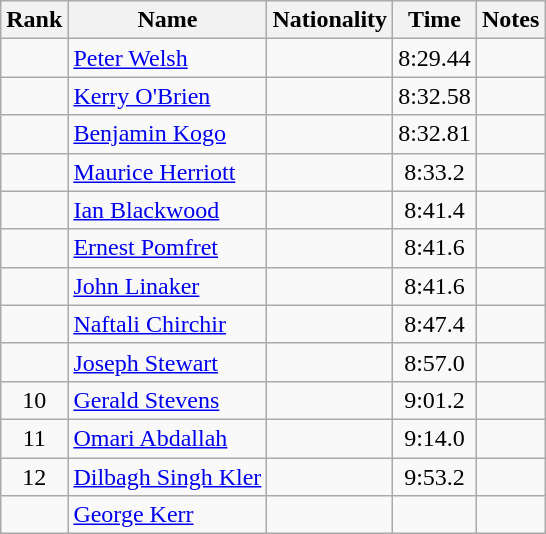<table class="wikitable sortable" style=" text-align:center">
<tr>
<th scope="col">Rank</th>
<th scope="col">Name</th>
<th scope="col">Nationality</th>
<th scope="col">Time</th>
<th scope="col">Notes</th>
</tr>
<tr>
<td></td>
<td align=left><a href='#'>Peter Welsh</a></td>
<td align=left></td>
<td>8:29.44</td>
<td></td>
</tr>
<tr>
<td></td>
<td align=left><a href='#'>Kerry O'Brien</a></td>
<td align=left></td>
<td>8:32.58</td>
<td></td>
</tr>
<tr>
<td></td>
<td align=left><a href='#'>Benjamin Kogo</a></td>
<td align=left></td>
<td>8:32.81</td>
<td></td>
</tr>
<tr>
<td></td>
<td align=left><a href='#'>Maurice Herriott</a></td>
<td align=left></td>
<td>8:33.2</td>
<td></td>
</tr>
<tr>
<td></td>
<td align=left><a href='#'>Ian Blackwood</a></td>
<td align=left></td>
<td>8:41.4</td>
<td></td>
</tr>
<tr>
<td></td>
<td align=left><a href='#'>Ernest Pomfret</a></td>
<td align=left></td>
<td>8:41.6</td>
<td></td>
</tr>
<tr>
<td></td>
<td align=left><a href='#'>John Linaker</a></td>
<td align=left></td>
<td>8:41.6</td>
<td></td>
</tr>
<tr>
<td></td>
<td align=left><a href='#'>Naftali Chirchir</a></td>
<td align=left></td>
<td>8:47.4</td>
<td></td>
</tr>
<tr>
<td></td>
<td align=left><a href='#'>Joseph Stewart</a></td>
<td align=left></td>
<td>8:57.0</td>
<td></td>
</tr>
<tr>
<td>10</td>
<td align=left><a href='#'>Gerald Stevens</a></td>
<td align=left></td>
<td>9:01.2</td>
<td></td>
</tr>
<tr>
<td>11</td>
<td align=left><a href='#'>Omari Abdallah</a></td>
<td align=left></td>
<td>9:14.0</td>
<td></td>
</tr>
<tr>
<td>12</td>
<td align=left><a href='#'>Dilbagh Singh Kler</a></td>
<td align=left></td>
<td>9:53.2</td>
<td></td>
</tr>
<tr>
<td></td>
<td align=left><a href='#'>George Kerr</a></td>
<td align=left></td>
<td></td>
<td></td>
</tr>
</table>
